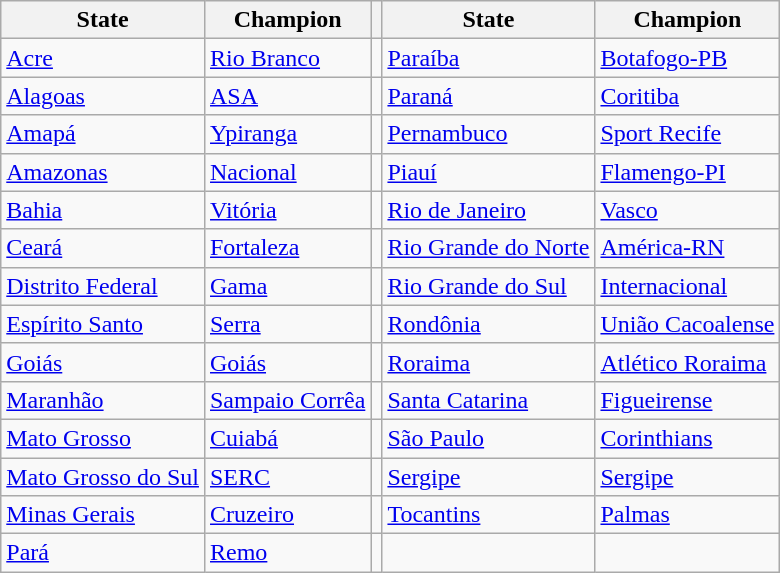<table class="wikitable">
<tr>
<th>State</th>
<th>Champion</th>
<th></th>
<th>State</th>
<th>Champion</th>
</tr>
<tr>
<td><a href='#'>Acre</a></td>
<td><a href='#'>Rio Branco</a></td>
<td></td>
<td><a href='#'>Paraíba</a></td>
<td><a href='#'>Botafogo-PB</a></td>
</tr>
<tr>
<td><a href='#'>Alagoas</a></td>
<td><a href='#'>ASA</a></td>
<td></td>
<td><a href='#'>Paraná</a></td>
<td><a href='#'>Coritiba</a></td>
</tr>
<tr>
<td><a href='#'>Amapá</a></td>
<td><a href='#'>Ypiranga</a></td>
<td></td>
<td><a href='#'>Pernambuco</a></td>
<td><a href='#'>Sport Recife</a></td>
</tr>
<tr>
<td><a href='#'>Amazonas</a></td>
<td><a href='#'>Nacional</a></td>
<td></td>
<td><a href='#'>Piauí</a></td>
<td><a href='#'>Flamengo-PI</a></td>
</tr>
<tr>
<td><a href='#'>Bahia</a></td>
<td><a href='#'>Vitória</a></td>
<td></td>
<td><a href='#'>Rio de Janeiro</a></td>
<td><a href='#'>Vasco</a></td>
</tr>
<tr>
<td><a href='#'>Ceará</a></td>
<td><a href='#'>Fortaleza</a></td>
<td></td>
<td><a href='#'>Rio Grande do Norte</a></td>
<td><a href='#'>América-RN</a></td>
</tr>
<tr>
<td><a href='#'>Distrito Federal</a></td>
<td><a href='#'>Gama</a></td>
<td></td>
<td><a href='#'>Rio Grande do Sul</a></td>
<td><a href='#'>Internacional</a></td>
</tr>
<tr>
<td><a href='#'>Espírito Santo</a></td>
<td><a href='#'>Serra</a></td>
<td></td>
<td><a href='#'>Rondônia</a></td>
<td><a href='#'>União Cacoalense</a></td>
</tr>
<tr>
<td><a href='#'>Goiás</a></td>
<td><a href='#'>Goiás</a></td>
<td></td>
<td><a href='#'>Roraima</a></td>
<td><a href='#'>Atlético Roraima</a></td>
</tr>
<tr>
<td><a href='#'>Maranhão</a></td>
<td><a href='#'>Sampaio Corrêa</a></td>
<td></td>
<td><a href='#'>Santa Catarina</a></td>
<td><a href='#'>Figueirense</a></td>
</tr>
<tr>
<td><a href='#'>Mato Grosso</a></td>
<td><a href='#'>Cuiabá</a></td>
<td></td>
<td><a href='#'>São Paulo</a></td>
<td><a href='#'>Corinthians</a></td>
</tr>
<tr>
<td><a href='#'>Mato Grosso do Sul</a></td>
<td><a href='#'>SERC</a></td>
<td></td>
<td><a href='#'>Sergipe</a></td>
<td><a href='#'>Sergipe</a></td>
</tr>
<tr>
<td><a href='#'>Minas Gerais</a></td>
<td><a href='#'>Cruzeiro</a></td>
<td></td>
<td><a href='#'>Tocantins</a></td>
<td><a href='#'>Palmas</a></td>
</tr>
<tr>
<td><a href='#'>Pará</a></td>
<td><a href='#'>Remo</a></td>
<td></td>
<td></td>
<td></td>
</tr>
</table>
